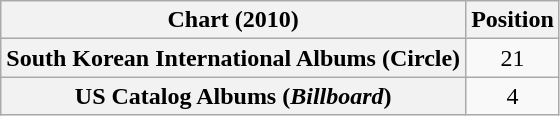<table class="wikitable sortable plainrowheaders" style="text-align:center">
<tr>
<th scope="col">Chart (2010)</th>
<th scope="col">Position</th>
</tr>
<tr>
<th scope="row">South Korean International Albums (Circle)</th>
<td>21</td>
</tr>
<tr>
<th scope="row">US Catalog Albums (<em>Billboard</em>)</th>
<td>4</td>
</tr>
</table>
